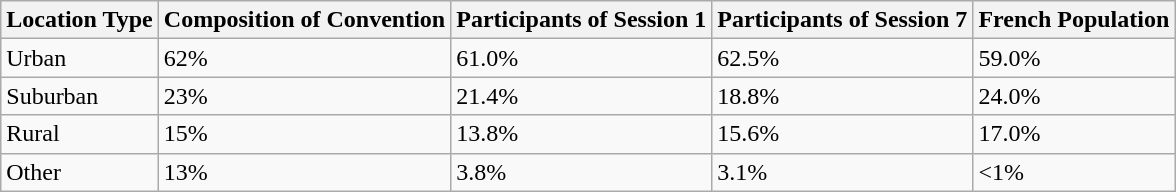<table class="wikitable">
<tr>
<th>Location Type</th>
<th>Composition of Convention</th>
<th>Participants of Session 1</th>
<th>Participants of Session 7</th>
<th>French Population</th>
</tr>
<tr>
<td>Urban</td>
<td>62%</td>
<td>61.0%</td>
<td>62.5%</td>
<td>59.0%</td>
</tr>
<tr>
<td>Suburban</td>
<td>23%</td>
<td>21.4%</td>
<td>18.8%</td>
<td>24.0%</td>
</tr>
<tr>
<td>Rural</td>
<td>15%</td>
<td>13.8%</td>
<td>15.6%</td>
<td>17.0%</td>
</tr>
<tr>
<td>Other</td>
<td>13%</td>
<td>3.8%</td>
<td>3.1%</td>
<td><1%</td>
</tr>
</table>
